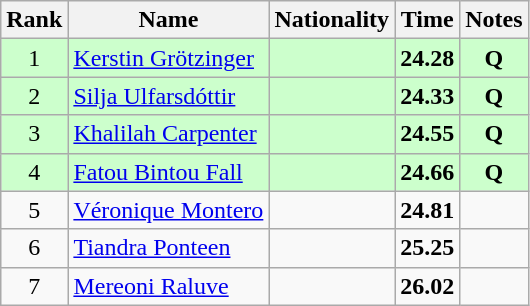<table class="wikitable sortable" style="text-align:center">
<tr>
<th>Rank</th>
<th>Name</th>
<th>Nationality</th>
<th>Time</th>
<th>Notes</th>
</tr>
<tr bgcolor=ccffcc>
<td>1</td>
<td align=left><a href='#'>Kerstin Grötzinger</a></td>
<td align=left></td>
<td><strong>24.28</strong></td>
<td><strong>Q</strong></td>
</tr>
<tr bgcolor=ccffcc>
<td>2</td>
<td align=left><a href='#'>Silja Ulfarsdóttir</a></td>
<td align=left></td>
<td><strong>24.33</strong></td>
<td><strong>Q</strong></td>
</tr>
<tr bgcolor=ccffcc>
<td>3</td>
<td align=left><a href='#'>Khalilah Carpenter</a></td>
<td align=left></td>
<td><strong>24.55</strong></td>
<td><strong>Q</strong></td>
</tr>
<tr bgcolor=ccffcc>
<td>4</td>
<td align=left><a href='#'>Fatou Bintou Fall</a></td>
<td align=left></td>
<td><strong>24.66</strong></td>
<td><strong>Q</strong></td>
</tr>
<tr>
<td>5</td>
<td align=left><a href='#'>Véronique Montero</a></td>
<td align=left></td>
<td><strong>24.81</strong></td>
<td></td>
</tr>
<tr>
<td>6</td>
<td align=left><a href='#'>Tiandra Ponteen</a></td>
<td align=left></td>
<td><strong>25.25</strong></td>
<td></td>
</tr>
<tr>
<td>7</td>
<td align=left><a href='#'>Mereoni Raluve</a></td>
<td align=left></td>
<td><strong>26.02</strong></td>
<td></td>
</tr>
</table>
